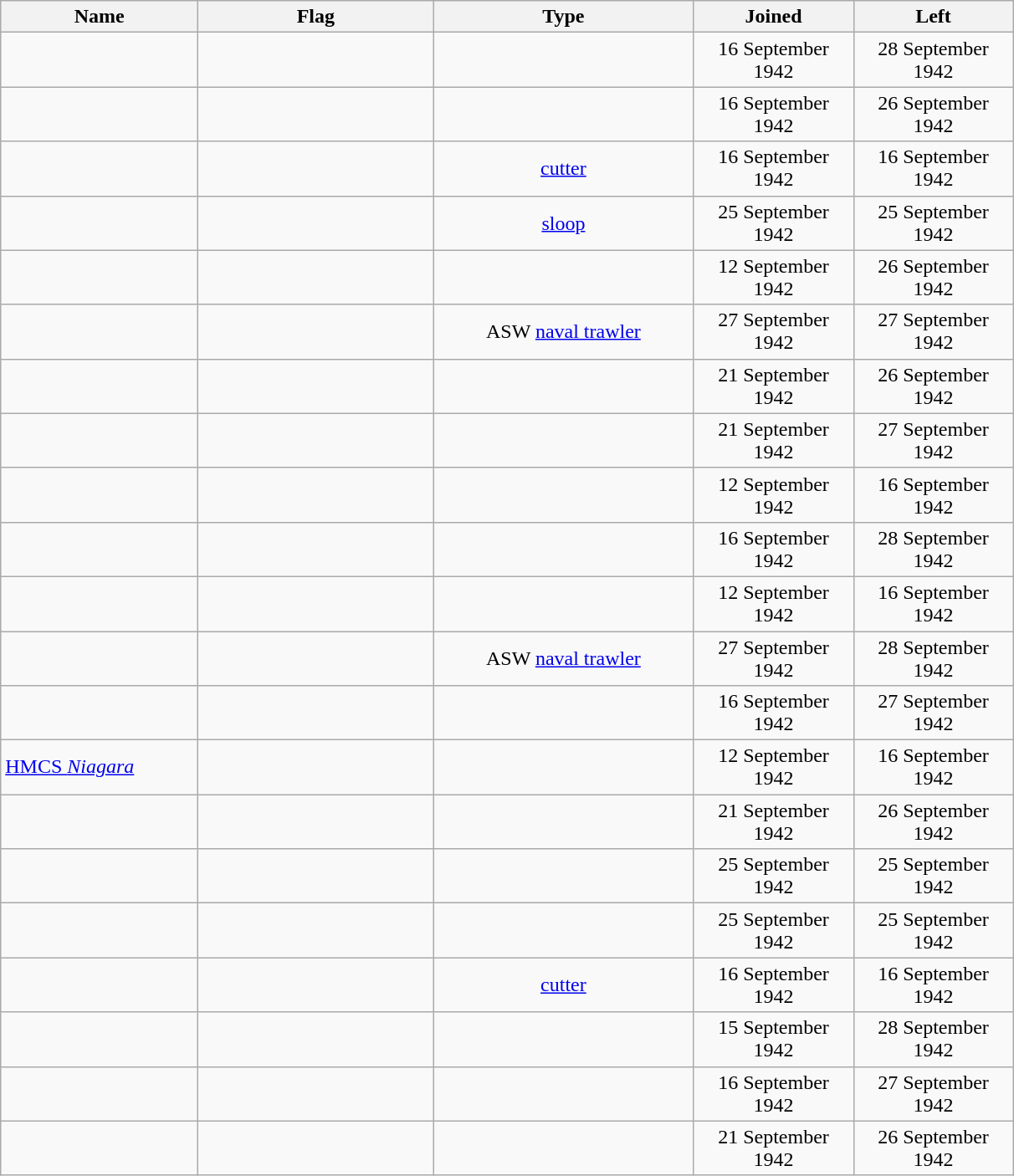<table class="wikitable sortable">
<tr>
<th scope="col" width="150px">Name</th>
<th scope="col" width="180px">Flag</th>
<th scope="col" width="200px">Type</th>
<th scope="col" width="120px">Joined</th>
<th scope="col" width="120px">Left</th>
</tr>
<tr>
<td align="left"></td>
<td align="left"></td>
<td align="center"></td>
<td align="center">16 September 1942</td>
<td align="center">28 September 1942</td>
</tr>
<tr>
<td align="left"></td>
<td align="left"></td>
<td align="center"></td>
<td align="center">16 September 1942</td>
<td align="center">26 September 1942</td>
</tr>
<tr>
<td align="left"></td>
<td align="left"></td>
<td align="center"> <a href='#'>cutter</a></td>
<td align="center">16 September 1942</td>
<td align="center">16 September 1942</td>
</tr>
<tr>
<td align="left"></td>
<td align="left"></td>
<td align="center"> <a href='#'>sloop</a></td>
<td align="center">25 September 1942</td>
<td align="center">25 September 1942</td>
</tr>
<tr>
<td align="left"></td>
<td align="left"></td>
<td align="center"></td>
<td align="center">12 September 1942</td>
<td align="center">26 September 1942</td>
</tr>
<tr>
<td align="left"></td>
<td align="left"></td>
<td align="center">ASW <a href='#'>naval trawler</a></td>
<td align="center">27 September 1942</td>
<td align="center">27 September 1942</td>
</tr>
<tr>
<td align="left"></td>
<td align="left"></td>
<td align="center"></td>
<td align="center">21 September 1942</td>
<td align="center">26 September 1942</td>
</tr>
<tr>
<td align="left"></td>
<td align="left"></td>
<td align="center"></td>
<td align="center">21 September 1942</td>
<td align="center">27 September 1942</td>
</tr>
<tr>
<td align="left"></td>
<td align="left"></td>
<td align="center"></td>
<td align="center">12 September 1942</td>
<td align="center">16 September 1942</td>
</tr>
<tr>
<td align="left"></td>
<td align="left"></td>
<td align="center"></td>
<td align="center">16 September 1942</td>
<td align="center">28 September 1942</td>
</tr>
<tr>
<td align="left"></td>
<td align="left"></td>
<td align="center"></td>
<td align="center">12 September 1942</td>
<td align="center">16 September 1942</td>
</tr>
<tr>
<td align="left"></td>
<td align="left"></td>
<td align="center">ASW <a href='#'>naval trawler</a></td>
<td align="center">27 September 1942</td>
<td align="center">28 September 1942</td>
</tr>
<tr>
<td align="left"></td>
<td align="left"></td>
<td align="center"></td>
<td align="center">16 September 1942</td>
<td align="center">27 September 1942</td>
</tr>
<tr>
<td align="left"><a href='#'>HMCS <em>Niagara</em></a></td>
<td align="left"></td>
<td align="center"></td>
<td align="center">12 September 1942</td>
<td align="center">16 September 1942</td>
</tr>
<tr>
<td align="left"></td>
<td align="left"></td>
<td align="center"></td>
<td align="center">21 September 1942</td>
<td align="center">26 September 1942</td>
</tr>
<tr>
<td align="left"></td>
<td align="left"></td>
<td align="center"></td>
<td align="center">25 September 1942</td>
<td align="center">25 September 1942</td>
</tr>
<tr>
<td align="left"></td>
<td align="left"></td>
<td align="center"></td>
<td align="center">25 September 1942</td>
<td align="center">25 September 1942</td>
</tr>
<tr>
<td align="left"></td>
<td align="left"></td>
<td align="center"> <a href='#'>cutter</a></td>
<td align="center">16 September 1942</td>
<td align="center">16 September 1942</td>
</tr>
<tr>
<td align="left"></td>
<td align="left"></td>
<td align="center"></td>
<td align="center">15 September 1942</td>
<td align="center">28 September 1942</td>
</tr>
<tr>
<td align="left"></td>
<td align="left"></td>
<td align="center"></td>
<td align="center">16 September 1942</td>
<td align="center">27 September 1942</td>
</tr>
<tr>
<td align="left"></td>
<td align="left"></td>
<td align="center"></td>
<td align="center">21 September 1942</td>
<td align="center">26 September 1942</td>
</tr>
</table>
